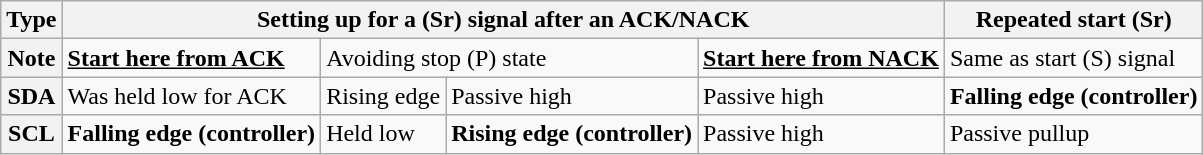<table class="wikitable">
<tr>
<th>Type</th>
<th colspan="4">Setting up for a (Sr) signal after an ACK/NACK</th>
<th>Repeated start (Sr)</th>
</tr>
<tr>
<th>Note</th>
<td><strong><u>Start here from ACK</u></strong></td>
<td colspan="2">Avoiding stop (P) state</td>
<td><strong><u>Start here from NACK</u></strong></td>
<td>Same as start (S) signal</td>
</tr>
<tr>
<th>SDA</th>
<td>Was held low for ACK</td>
<td>Rising edge</td>
<td>Passive high</td>
<td>Passive high</td>
<td><strong>Falling edge (controller)</strong></td>
</tr>
<tr>
<th>SCL</th>
<td><strong>Falling edge (controller)</strong></td>
<td>Held low</td>
<td><strong>Rising edge (controller)</strong></td>
<td>Passive high</td>
<td>Passive pullup</td>
</tr>
</table>
